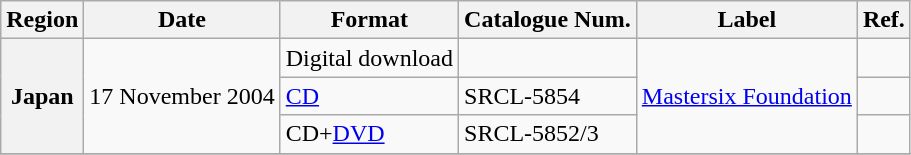<table class="wikitable sortable plainrowheaders">
<tr>
<th scope="col">Region</th>
<th scope="col">Date</th>
<th scope="col">Format</th>
<th scope="col">Catalogue Num.</th>
<th scope="col">Label</th>
<th scope="col">Ref.</th>
</tr>
<tr>
<th scope="row" rowspan="3">Japan</th>
<td rowspan="3">17 November 2004</td>
<td>Digital download</td>
<td></td>
<td rowspan="3"><a href='#'>Mastersix Foundation</a></td>
<td></td>
</tr>
<tr>
<td><a href='#'>CD</a></td>
<td>SRCL-5854</td>
<td></td>
</tr>
<tr>
<td>CD+<a href='#'>DVD</a></td>
<td>SRCL-5852/3</td>
<td></td>
</tr>
<tr>
</tr>
</table>
